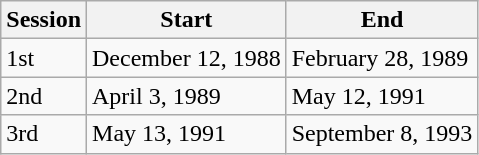<table class="wikitable">
<tr>
<th>Session</th>
<th>Start</th>
<th>End</th>
</tr>
<tr>
<td>1st</td>
<td>December 12, 1988</td>
<td>February 28, 1989</td>
</tr>
<tr>
<td>2nd</td>
<td>April 3, 1989</td>
<td>May 12, 1991</td>
</tr>
<tr>
<td>3rd</td>
<td>May 13, 1991</td>
<td>September 8, 1993</td>
</tr>
</table>
